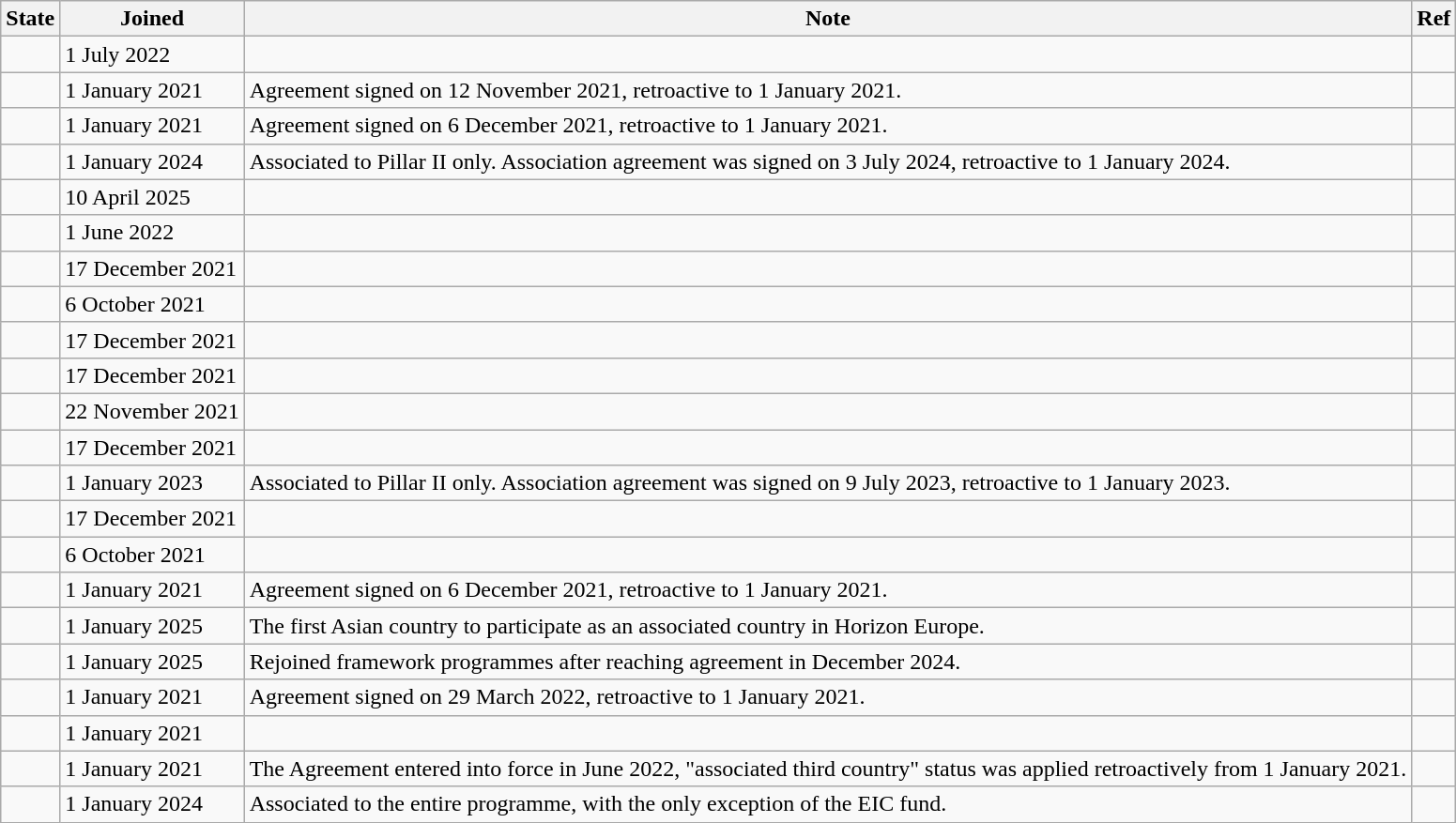<table class="wikitable">
<tr>
<th>State</th>
<th>Joined</th>
<th>Note</th>
<th>Ref</th>
</tr>
<tr>
<td></td>
<td>1 July 2022</td>
<td></td>
<td></td>
</tr>
<tr>
<td></td>
<td>1 January 2021</td>
<td>Agreement signed on 12 November 2021, retroactive to 1 January 2021.</td>
<td></td>
</tr>
<tr>
<td></td>
<td>1 January 2021</td>
<td>Agreement signed on 6 December 2021, retroactive to 1 January 2021.</td>
<td></td>
</tr>
<tr>
<td></td>
<td>1 January 2024</td>
<td>Associated to Pillar II only. Association agreement was signed on 3 July 2024, retroactive to 1 January 2024.</td>
<td></td>
</tr>
<tr>
<td></td>
<td>10 April 2025</td>
<td></td>
<td></td>
</tr>
<tr>
<td></td>
<td>1 June 2022</td>
<td></td>
<td></td>
</tr>
<tr>
<td></td>
<td>17 December 2021</td>
<td></td>
<td></td>
</tr>
<tr>
<td></td>
<td>6 October 2021</td>
<td></td>
<td></td>
</tr>
<tr>
<td></td>
<td>17 December 2021</td>
<td></td>
<td></td>
</tr>
<tr>
<td></td>
<td>17 December 2021</td>
<td></td>
<td></td>
</tr>
<tr>
<td></td>
<td>22 November 2021</td>
<td></td>
<td></td>
</tr>
<tr>
<td></td>
<td>17 December 2021</td>
<td></td>
<td></td>
</tr>
<tr>
<td></td>
<td>1 January 2023</td>
<td>Associated to Pillar II only. Association agreement was signed on 9 July 2023, retroactive to 1 January 2023.</td>
<td></td>
</tr>
<tr>
<td></td>
<td>17 December 2021</td>
<td></td>
<td></td>
</tr>
<tr>
<td></td>
<td>6 October 2021</td>
<td></td>
<td></td>
</tr>
<tr>
<td></td>
<td>1 January 2021</td>
<td>Agreement signed on 6 December 2021, retroactive to 1 January 2021.</td>
<td></td>
</tr>
<tr>
<td></td>
<td>1 January 2025</td>
<td>The first Asian country to participate as an associated country in Horizon Europe.</td>
<td></td>
</tr>
<tr>
<td></td>
<td>1 January 2025</td>
<td>Rejoined framework programmes after reaching agreement in December 2024.</td>
<td></td>
</tr>
<tr>
<td></td>
<td>1 January 2021</td>
<td>Agreement signed on 29 March 2022, retroactive to 1 January 2021.</td>
<td></td>
</tr>
<tr>
<td></td>
<td>1 January 2021</td>
<td></td>
<td></td>
</tr>
<tr>
<td></td>
<td>1 January 2021</td>
<td>The Agreement entered into force in June 2022, "associated third country" status was applied retroactively from 1 January 2021.</td>
<td></td>
</tr>
<tr>
<td></td>
<td>1 January 2024</td>
<td>Associated to the entire programme, with the only exception of the EIC fund.</td>
<td></td>
</tr>
</table>
